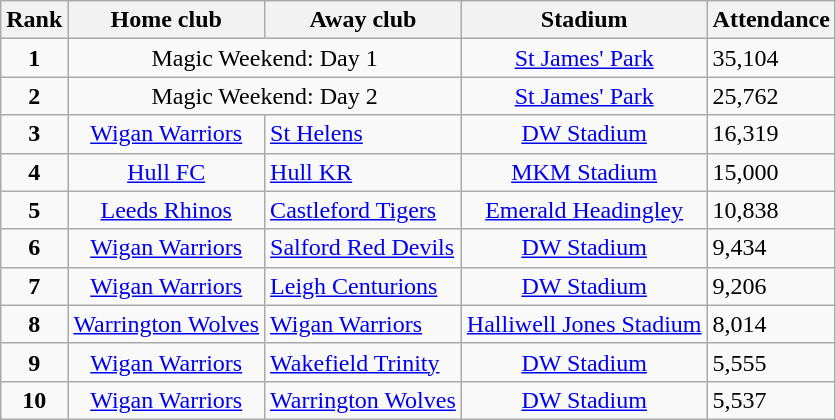<table class="wikitable" style="text-align:center">
<tr>
<th>Rank</th>
<th>Home club</th>
<th>Away club</th>
<th>Stadium</th>
<th>Attendance</th>
</tr>
<tr>
<td><strong>1</strong></td>
<td align="center" colspan=2>Magic Weekend: Day 1</td>
<td><a href='#'>St James' Park</a></td>
<td align="left">35,104</td>
</tr>
<tr>
<td><strong>2</strong></td>
<td align="center" colspan=2>Magic Weekend: Day 2</td>
<td><a href='#'>St James' Park</a></td>
<td align="left">25,762</td>
</tr>
<tr>
<td><strong>3</strong></td>
<td align:"left"> <a href='#'>Wigan Warriors</a></td>
<td align="left"> <a href='#'>St Helens</a></td>
<td><a href='#'>DW Stadium</a></td>
<td align="left">16,319</td>
</tr>
<tr>
<td><strong>4</strong></td>
<td align:"left"> <a href='#'>Hull FC</a></td>
<td align="left"> <a href='#'>Hull KR</a></td>
<td><a href='#'>MKM Stadium</a></td>
<td align="left">15,000</td>
</tr>
<tr>
<td><strong>5</strong></td>
<td align:"left"> <a href='#'>Leeds Rhinos</a></td>
<td align="left"> <a href='#'>Castleford Tigers</a></td>
<td><a href='#'>Emerald Headingley</a></td>
<td align="left">10,838</td>
</tr>
<tr>
<td><strong>6</strong></td>
<td align:"left"> <a href='#'>Wigan Warriors</a></td>
<td align="left"> <a href='#'>Salford Red Devils</a></td>
<td><a href='#'>DW Stadium</a></td>
<td align="left">9,434</td>
</tr>
<tr>
<td><strong>7</strong></td>
<td align:"left"> <a href='#'>Wigan Warriors</a></td>
<td align="left"> <a href='#'>Leigh Centurions</a></td>
<td><a href='#'>DW Stadium</a></td>
<td align="left">9,206</td>
</tr>
<tr>
<td><strong>8</strong></td>
<td align:"left"> <a href='#'>Warrington Wolves</a></td>
<td align="left"> <a href='#'>Wigan Warriors</a></td>
<td><a href='#'>Halliwell Jones Stadium</a></td>
<td align="left">8,014</td>
</tr>
<tr>
<td><strong>9</strong></td>
<td align:"left"> <a href='#'>Wigan Warriors</a></td>
<td align="left"> <a href='#'>Wakefield Trinity</a></td>
<td><a href='#'>DW Stadium</a></td>
<td align="left">5,555</td>
</tr>
<tr>
<td><strong>10</strong></td>
<td align:"left"> <a href='#'>Wigan Warriors</a></td>
<td align="left"> <a href='#'>Warrington Wolves</a></td>
<td><a href='#'>DW Stadium</a></td>
<td align="left">5,537</td>
</tr>
</table>
